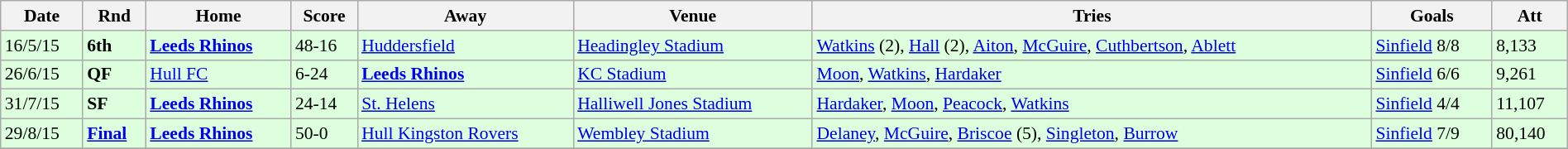<table class="wikitable" style="font-size:90%;" width="100%">
<tr>
<th>Date</th>
<th>Rnd</th>
<th>Home</th>
<th>Score</th>
<th>Away</th>
<th>Venue</th>
<th>Tries</th>
<th>Goals</th>
<th>Att</th>
</tr>
<tr style="background:#ddffdd;" width=20 | >
<td>16/5/15</td>
<td><strong>6th</strong></td>
<td> <strong><a href='#'>Leeds Rhinos</a></strong></td>
<td>48-16</td>
<td><a href='#'>Huddersfield</a></td>
<td><a href='#'>Headingley Stadium</a></td>
<td><a href='#'>Watkins</a> (2), <a href='#'>Hall</a> (2), <a href='#'>Aiton</a>, <a href='#'>McGuire</a>, <a href='#'>Cuthbertson</a>, <a href='#'>Ablett</a></td>
<td><a href='#'>Sinfield</a> 8/8</td>
<td>8,133</td>
</tr>
<tr style="background:#ddffdd;" width=20 | >
<td>26/6/15</td>
<td><strong>QF</strong></td>
<td><a href='#'>Hull FC</a></td>
<td>6-24</td>
<td> <strong><a href='#'>Leeds Rhinos</a></strong></td>
<td><a href='#'>KC Stadium</a></td>
<td><a href='#'>Moon</a>, <a href='#'>Watkins</a>, <a href='#'>Hardaker</a></td>
<td><a href='#'>Sinfield</a> 6/6</td>
<td>9,261</td>
</tr>
<tr style="background:#ddffdd;" width=20 | >
<td>31/7/15</td>
<td><strong>SF</strong></td>
<td> <strong><a href='#'>Leeds Rhinos</a></strong></td>
<td>24-14</td>
<td><a href='#'>St. Helens</a></td>
<td><a href='#'>Halliwell Jones Stadium</a></td>
<td><a href='#'>Hardaker</a>, <a href='#'>Moon</a>, <a href='#'>Peacock</a>, <a href='#'>Watkins</a></td>
<td><a href='#'>Sinfield</a> 4/4</td>
<td>11,107</td>
</tr>
<tr style="background:#ddffdd;" width=20 | >
<td>29/8/15</td>
<td><strong><a href='#'>Final</a></strong></td>
<td> <strong><a href='#'>Leeds Rhinos</a></strong></td>
<td>50-0</td>
<td><a href='#'>Hull Kingston Rovers</a></td>
<td><a href='#'>Wembley Stadium</a></td>
<td><a href='#'>Delaney</a>, <a href='#'>McGuire</a>, <a href='#'>Briscoe</a> (5), <a href='#'>Singleton</a>, <a href='#'>Burrow</a></td>
<td><a href='#'>Sinfield</a> 7/9</td>
<td>80,140</td>
</tr>
<tr>
</tr>
</table>
